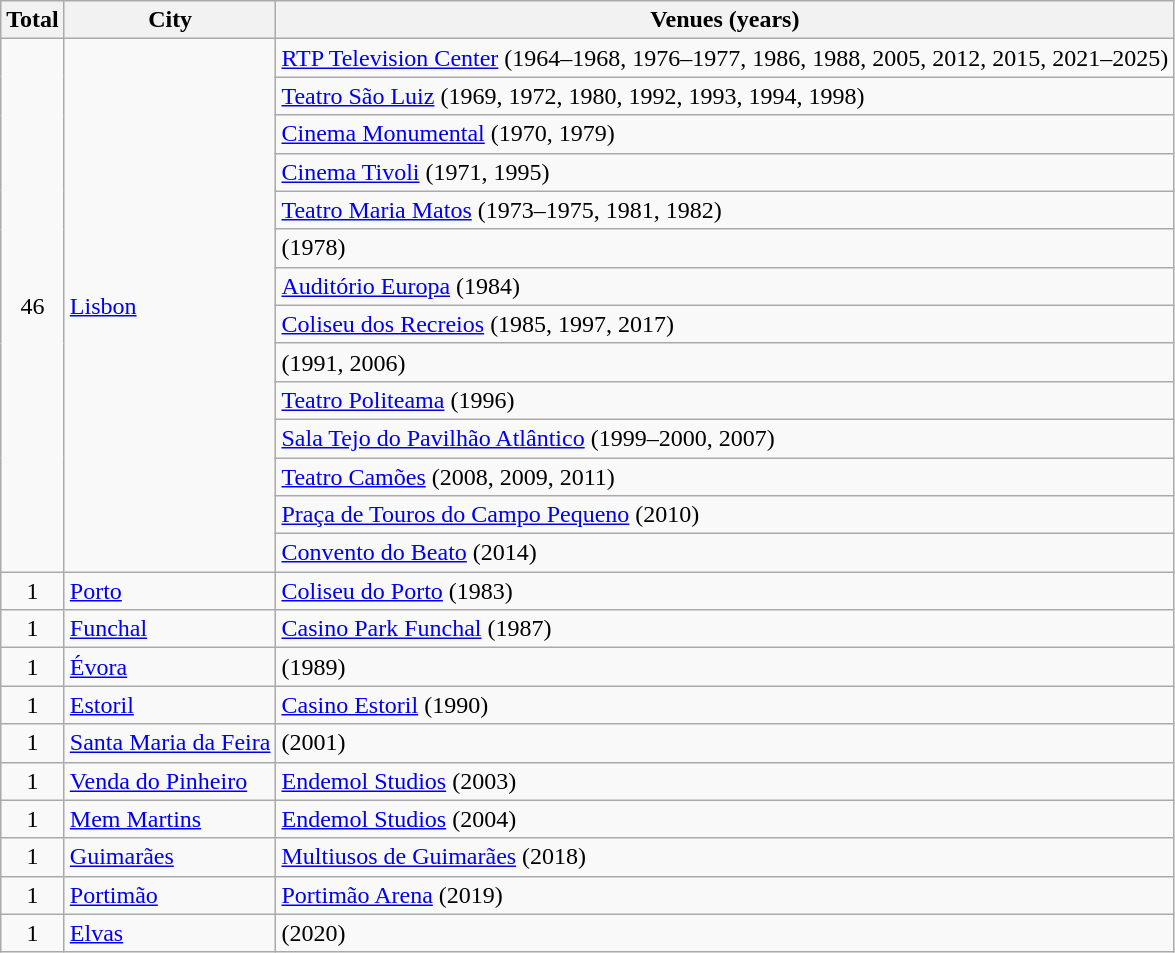<table class="wikitable">
<tr>
<th>Total</th>
<th>City</th>
<th>Venues (years)</th>
</tr>
<tr>
<td rowspan=14 align=center>46</td>
<td rowspan=14><a href='#'>Lisbon</a></td>
<td><a href='#'>RTP Television Center</a> (1964–1968, 1976–1977, 1986, 1988, 2005, 2012, 2015, 2021–2025)</td>
</tr>
<tr>
<td><a href='#'>Teatro São Luiz</a> (1969, 1972, 1980, 1992, 1993, 1994, 1998)</td>
</tr>
<tr>
<td><a href='#'>Cinema Monumental</a> (1970, 1979)</td>
</tr>
<tr>
<td><a href='#'>Cinema Tivoli</a> (1971, 1995)</td>
</tr>
<tr>
<td><a href='#'>Teatro Maria Matos</a> (1973–1975, 1981, 1982)</td>
</tr>
<tr>
<td> (1978)</td>
</tr>
<tr>
<td><a href='#'>Auditório Europa</a> (1984)</td>
</tr>
<tr>
<td><a href='#'>Coliseu dos Recreios</a> (1985, 1997, 2017)</td>
</tr>
<tr>
<td> (1991, 2006)</td>
</tr>
<tr>
<td><a href='#'>Teatro Politeama</a> (1996)</td>
</tr>
<tr>
<td><a href='#'>Sala Tejo do Pavilhão Atlântico</a> (1999–2000, 2007)</td>
</tr>
<tr>
<td><a href='#'>Teatro Camões</a> (2008, 2009, 2011)</td>
</tr>
<tr>
<td><a href='#'>Praça de Touros do Campo Pequeno</a> (2010)</td>
</tr>
<tr>
<td><a href='#'>Convento do Beato</a> (2014)</td>
</tr>
<tr>
<td align=center>1</td>
<td><a href='#'>Porto</a></td>
<td><a href='#'>Coliseu do Porto</a> (1983)</td>
</tr>
<tr>
<td align=center>1</td>
<td><a href='#'>Funchal</a></td>
<td><a href='#'>Casino Park Funchal</a> (1987)</td>
</tr>
<tr>
<td align=center>1</td>
<td><a href='#'>Évora</a></td>
<td> (1989)</td>
</tr>
<tr>
<td align=center>1</td>
<td><a href='#'>Estoril</a></td>
<td><a href='#'>Casino Estoril</a> (1990)</td>
</tr>
<tr>
<td align=center>1</td>
<td><a href='#'>Santa Maria da Feira</a></td>
<td> (2001)</td>
</tr>
<tr>
<td align=center>1</td>
<td><a href='#'>Venda do Pinheiro</a></td>
<td><a href='#'>Endemol Studios</a> (2003)</td>
</tr>
<tr>
<td align=center>1</td>
<td><a href='#'>Mem Martins</a></td>
<td><a href='#'>Endemol Studios</a> (2004)</td>
</tr>
<tr>
<td align=center>1</td>
<td><a href='#'>Guimarães</a></td>
<td><a href='#'>Multiusos de Guimarães</a> (2018)</td>
</tr>
<tr>
<td align=center>1</td>
<td><a href='#'>Portimão</a></td>
<td><a href='#'>Portimão Arena</a> (2019)</td>
</tr>
<tr>
<td align=center>1</td>
<td><a href='#'>Elvas</a></td>
<td> (2020)</td>
</tr>
</table>
